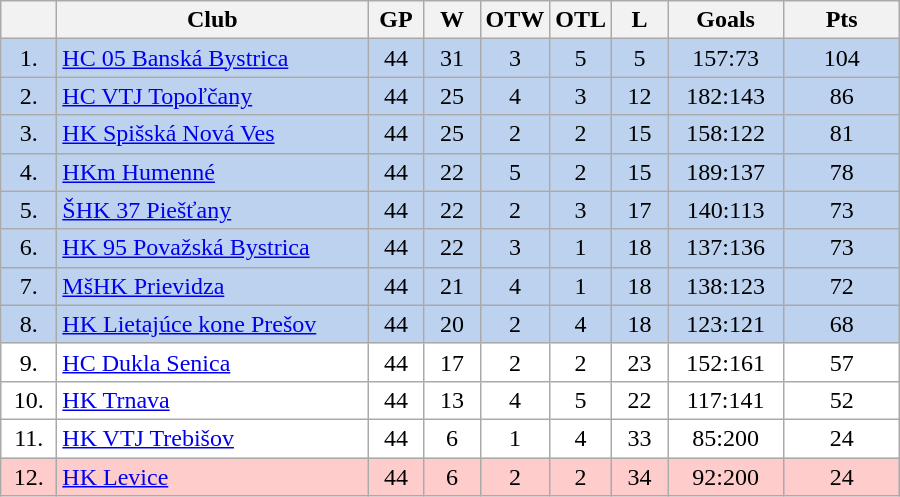<table class="wikitable">
<tr>
<th width="30"></th>
<th width="200">Club</th>
<th width="30">GP</th>
<th width="30">W</th>
<th width="30">OTW</th>
<th width="30">OTL</th>
<th width="30">L</th>
<th width="70">Goals</th>
<th width="70">Pts</th>
</tr>
<tr bgcolor="#BCD2EE" align="center">
<td>1.</td>
<td align="left"><a href='#'>HC 05 Banská Bystrica</a></td>
<td>44</td>
<td>31</td>
<td>3</td>
<td>5</td>
<td>5</td>
<td>157:73</td>
<td>104</td>
</tr>
<tr bgcolor="#BCD2EE" align="center">
<td>2.</td>
<td align="left"><a href='#'>HC VTJ Topoľčany</a></td>
<td>44</td>
<td>25</td>
<td>4</td>
<td>3</td>
<td>12</td>
<td>182:143</td>
<td>86</td>
</tr>
<tr bgcolor="#BCD2EE" align="center">
<td>3.</td>
<td align="left"><a href='#'>HK Spišská Nová Ves</a></td>
<td>44</td>
<td>25</td>
<td>2</td>
<td>2</td>
<td>15</td>
<td>158:122</td>
<td>81</td>
</tr>
<tr bgcolor="#BCD2EE" align="center">
<td>4.</td>
<td align="left"><a href='#'>HKm Humenné</a></td>
<td>44</td>
<td>22</td>
<td>5</td>
<td>2</td>
<td>15</td>
<td>189:137</td>
<td>78</td>
</tr>
<tr bgcolor="#BCD2EE" align="center">
<td>5.</td>
<td align="left"><a href='#'>ŠHK 37 Piešťany</a></td>
<td>44</td>
<td>22</td>
<td>2</td>
<td>3</td>
<td>17</td>
<td>140:113</td>
<td>73</td>
</tr>
<tr bgcolor="#BCD2EE" align="center">
<td>6.</td>
<td align="left"><a href='#'>HK 95 Považská Bystrica</a></td>
<td>44</td>
<td>22</td>
<td>3</td>
<td>1</td>
<td>18</td>
<td>137:136</td>
<td>73</td>
</tr>
<tr bgcolor="#BCD2EE" align="center">
<td>7.</td>
<td align="left"><a href='#'>MšHK Prievidza</a></td>
<td>44</td>
<td>21</td>
<td>4</td>
<td>1</td>
<td>18</td>
<td>138:123</td>
<td>72</td>
</tr>
<tr bgcolor="#BCD2EE" align="center">
<td>8.</td>
<td align="left"><a href='#'>HK Lietajúce kone Prešov</a></td>
<td>44</td>
<td>20</td>
<td>2</td>
<td>4</td>
<td>18</td>
<td>123:121</td>
<td>68</td>
</tr>
<tr bgcolor="#FFFFFF" align="center">
<td>9.</td>
<td align="left"><a href='#'>HC Dukla Senica</a></td>
<td>44</td>
<td>17</td>
<td>2</td>
<td>2</td>
<td>23</td>
<td>152:161</td>
<td>57</td>
</tr>
<tr bgcolor="#FFFFFF" align="center">
<td>10.</td>
<td align="left"><a href='#'>HK Trnava</a></td>
<td>44</td>
<td>13</td>
<td>4</td>
<td>5</td>
<td>22</td>
<td>117:141</td>
<td>52</td>
</tr>
<tr bgcolor="#FFFFFF" align="center">
<td>11.</td>
<td align="left"><a href='#'>HK VTJ Trebišov</a></td>
<td>44</td>
<td>6</td>
<td>1</td>
<td>4</td>
<td>33</td>
<td>85:200</td>
<td>24</td>
</tr>
<tr bgcolor="#FFCCCC" align="center">
<td>12.</td>
<td align="left"><a href='#'>HK Levice</a></td>
<td>44</td>
<td>6</td>
<td>2</td>
<td>2</td>
<td>34</td>
<td>92:200</td>
<td>24</td>
</tr>
</table>
